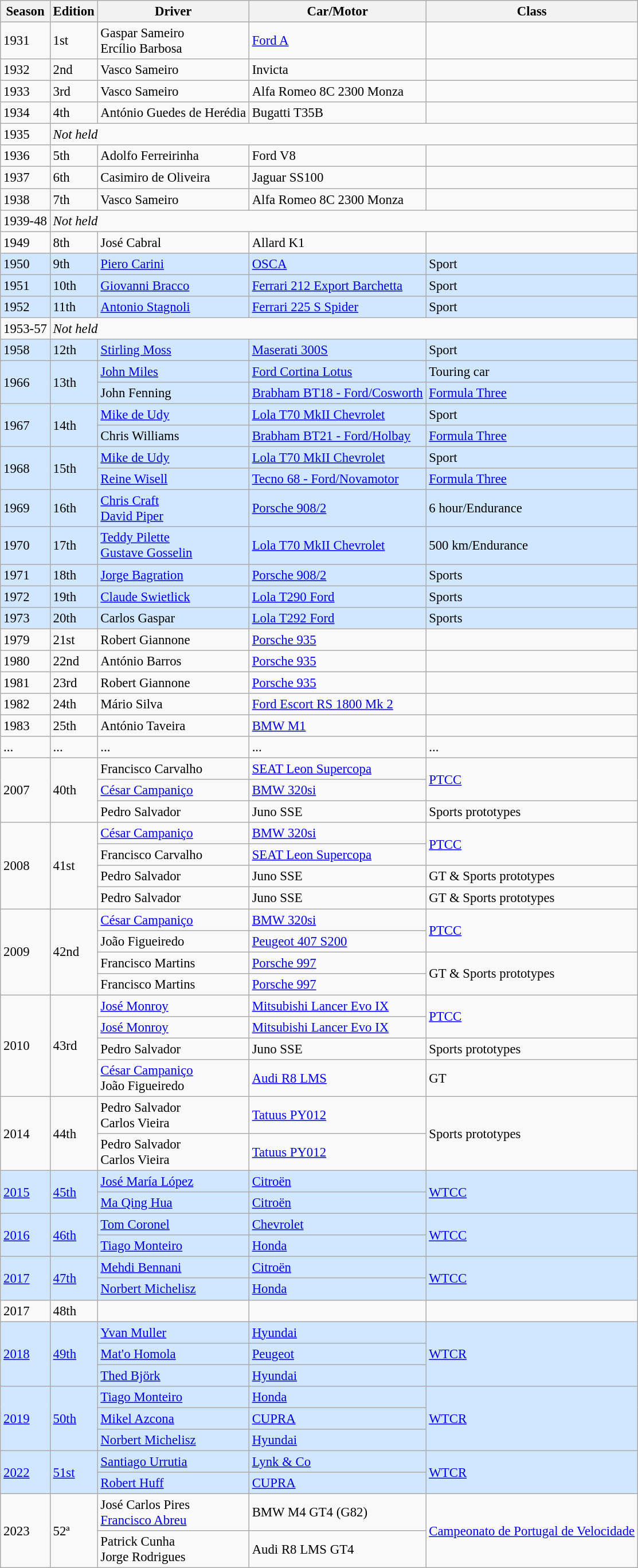<table class="wikitable" style="font-size:95%">
<tr>
<th>Season</th>
<th>Edition</th>
<th>Driver</th>
<th>Car/Motor</th>
<th>Class</th>
</tr>
<tr>
<td>1931</td>
<td>1st</td>
<td> Gaspar Sameiro<br> Ercílio Barbosa</td>
<td><a href='#'>Ford A</a></td>
<td></td>
</tr>
<tr>
<td>1932</td>
<td>2nd</td>
<td> Vasco Sameiro</td>
<td>Invicta</td>
<td></td>
</tr>
<tr>
<td>1933</td>
<td>3rd</td>
<td> Vasco Sameiro</td>
<td>Alfa Romeo 8C 2300 Monza</td>
<td></td>
</tr>
<tr>
<td>1934</td>
<td>4th</td>
<td> António Guedes de Herédia</td>
<td>Bugatti T35B</td>
<td></td>
</tr>
<tr>
<td>1935</td>
<td colspan="4"><em>Not held</em></td>
</tr>
<tr>
<td>1936</td>
<td>5th</td>
<td> Adolfo Ferreirinha</td>
<td>Ford V8</td>
<td></td>
</tr>
<tr>
<td>1937</td>
<td>6th</td>
<td> Casimiro de Oliveira</td>
<td>Jaguar SS100</td>
<td></td>
</tr>
<tr>
<td>1938</td>
<td>7th</td>
<td> Vasco Sameiro</td>
<td>Alfa Romeo 8C 2300 Monza</td>
<td></td>
</tr>
<tr>
<td>1939-48</td>
<td colspan="4"><em>Not held</em></td>
</tr>
<tr>
<td>1949</td>
<td>8th</td>
<td> José Cabral</td>
<td>Allard K1</td>
<td></td>
</tr>
<tr style="background:#d0e7ff;">
<td>1950</td>
<td>9th</td>
<td> <a href='#'>Piero Carini</a></td>
<td><a href='#'>OSCA</a></td>
<td>Sport</td>
</tr>
<tr style="background:#d0e7ff;">
<td>1951</td>
<td>10th</td>
<td> <a href='#'>Giovanni Bracco</a></td>
<td><a href='#'>Ferrari 212 Export Barchetta</a></td>
<td>Sport</td>
</tr>
<tr style="background:#d0e7ff;">
<td>1952</td>
<td>11th</td>
<td> <a href='#'>Antonio Stagnoli</a></td>
<td><a href='#'>Ferrari 225 S Spider</a></td>
<td>Sport</td>
</tr>
<tr>
<td>1953-57</td>
<td colspan="4"><em>Not held</em></td>
</tr>
<tr style="background:#d0e7ff;">
<td>1958</td>
<td>12th</td>
<td> <a href='#'>Stirling Moss</a></td>
<td><a href='#'>Maserati 300S</a></td>
<td>Sport</td>
</tr>
<tr style="background:#d0e7ff;">
<td rowspan="2">1966</td>
<td rowspan="2">13th</td>
<td> <a href='#'>John Miles</a></td>
<td><a href='#'>Ford Cortina Lotus</a></td>
<td>Touring car</td>
</tr>
<tr style="background:#d0e7ff;">
<td> John Fenning</td>
<td><a href='#'>Brabham BT18 - Ford/Cosworth</a></td>
<td><a href='#'>Formula Three</a></td>
</tr>
<tr style="background:#d0e7ff;">
<td rowspan="2">1967</td>
<td rowspan="2">14th</td>
<td> <a href='#'>Mike de Udy</a></td>
<td><a href='#'>Lola T70 MkII Chevrolet</a></td>
<td>Sport</td>
</tr>
<tr style="background:#d0e7ff;">
<td> Chris Williams</td>
<td><a href='#'>Brabham BT21 - Ford/Holbay</a></td>
<td><a href='#'>Formula Three</a></td>
</tr>
<tr style="background:#d0e7ff;">
<td rowspan="2">1968</td>
<td rowspan="2">15th</td>
<td> <a href='#'>Mike de Udy</a></td>
<td><a href='#'>Lola T70 MkII Chevrolet</a></td>
<td>Sport</td>
</tr>
<tr style="background:#d0e7ff;">
<td> <a href='#'>Reine Wisell</a></td>
<td><a href='#'>Tecno 68 - Ford/Novamotor</a></td>
<td><a href='#'>Formula Three</a></td>
</tr>
<tr style="background:#d0e7ff;">
<td>1969</td>
<td>16th</td>
<td> <a href='#'>Chris Craft</a><br> <a href='#'>David Piper</a></td>
<td><a href='#'>Porsche 908/2</a></td>
<td>6 hour/Endurance</td>
</tr>
<tr style="background:#d0e7ff;">
<td>1970</td>
<td>17th</td>
<td> <a href='#'>Teddy Pilette</a><br> <a href='#'>Gustave Gosselin</a></td>
<td><a href='#'>Lola T70 MkII Chevrolet</a></td>
<td>500 km/Endurance</td>
</tr>
<tr style="background:#d0e7ff;">
<td>1971</td>
<td>18th</td>
<td> <a href='#'>Jorge Bagration</a></td>
<td><a href='#'>Porsche 908/2</a></td>
<td>Sports</td>
</tr>
<tr style="background:#d0e7ff;">
<td>1972</td>
<td>19th</td>
<td> <a href='#'>Claude Swietlick</a></td>
<td><a href='#'>Lola T290 Ford</a></td>
<td>Sports</td>
</tr>
<tr style="background:#d0e7ff;">
<td>1973</td>
<td>20th</td>
<td> Carlos Gaspar</td>
<td><a href='#'>Lola T292 Ford</a></td>
<td>Sports</td>
</tr>
<tr>
<td>1979</td>
<td>21st</td>
<td> Robert Giannone</td>
<td><a href='#'>Porsche 935</a></td>
<td></td>
</tr>
<tr>
<td>1980</td>
<td>22nd</td>
<td> António Barros</td>
<td><a href='#'>Porsche 935</a></td>
<td></td>
</tr>
<tr>
<td>1981</td>
<td>23rd</td>
<td> Robert Giannone</td>
<td><a href='#'>Porsche 935</a></td>
<td></td>
</tr>
<tr>
<td>1982</td>
<td>24th</td>
<td> Mário Silva</td>
<td><a href='#'>Ford Escort RS 1800 Mk 2</a></td>
<td></td>
</tr>
<tr>
<td>1983</td>
<td>25th</td>
<td> António Taveira</td>
<td><a href='#'>BMW M1</a></td>
<td></td>
</tr>
<tr>
<td>...</td>
<td>...</td>
<td>...</td>
<td>...</td>
<td>...</td>
</tr>
<tr>
<td rowspan="3">2007</td>
<td rowspan="3">40th</td>
<td> Francisco Carvalho</td>
<td><a href='#'>SEAT Leon Supercopa</a></td>
<td rowspan="2"><a href='#'>PTCC</a></td>
</tr>
<tr>
<td> <a href='#'>César Campaniço</a></td>
<td><a href='#'>BMW 320si</a></td>
</tr>
<tr>
<td> Pedro Salvador</td>
<td>Juno SSE</td>
<td>Sports prototypes</td>
</tr>
<tr>
<td rowspan="4">2008</td>
<td rowspan="4">41st</td>
<td> <a href='#'>César Campaniço</a></td>
<td><a href='#'>BMW 320si</a></td>
<td rowspan="2"><a href='#'>PTCC</a></td>
</tr>
<tr>
<td> Francisco Carvalho</td>
<td><a href='#'>SEAT Leon Supercopa</a></td>
</tr>
<tr>
<td> Pedro Salvador</td>
<td>Juno SSE</td>
<td>GT & Sports prototypes</td>
</tr>
<tr>
<td> Pedro Salvador</td>
<td>Juno SSE</td>
<td>GT & Sports prototypes</td>
</tr>
<tr>
<td rowspan="4">2009</td>
<td rowspan="4">42nd</td>
<td> <a href='#'>César Campaniço</a></td>
<td><a href='#'>BMW 320si</a></td>
<td rowspan="2"><a href='#'>PTCC</a></td>
</tr>
<tr>
<td> João Figueiredo</td>
<td><a href='#'>Peugeot 407 S200</a></td>
</tr>
<tr>
<td> Francisco Martins</td>
<td><a href='#'>Porsche 997</a></td>
<td rowspan="2">GT & Sports prototypes</td>
</tr>
<tr>
<td> Francisco Martins</td>
<td><a href='#'>Porsche 997</a></td>
</tr>
<tr>
<td rowspan="4">2010</td>
<td rowspan="4">43rd</td>
<td> <a href='#'>José Monroy</a></td>
<td><a href='#'>Mitsubishi Lancer Evo IX</a></td>
<td rowspan="2"><a href='#'>PTCC</a></td>
</tr>
<tr>
<td> <a href='#'>José Monroy</a></td>
<td><a href='#'>Mitsubishi Lancer Evo IX</a></td>
</tr>
<tr>
<td> Pedro Salvador</td>
<td>Juno SSE</td>
<td>Sports prototypes</td>
</tr>
<tr>
<td> <a href='#'>César Campaniço</a><br> João Figueiredo</td>
<td><a href='#'>Audi R8 LMS</a></td>
<td>GT</td>
</tr>
<tr>
<td rowspan="2">2014</td>
<td rowspan="2">44th</td>
<td> Pedro Salvador<br> Carlos Vieira</td>
<td><a href='#'>Tatuus PY012</a></td>
<td rowspan="2">Sports prototypes</td>
</tr>
<tr>
<td> Pedro Salvador<br> Carlos Vieira</td>
<td><a href='#'>Tatuus PY012</a></td>
</tr>
<tr style="background:#d0e7ff;">
<td rowspan="2"><a href='#'>2015</a></td>
<td rowspan="2"><a href='#'>45th</a></td>
<td> <a href='#'>José María López</a></td>
<td> <a href='#'>Citroën</a></td>
<td rowspan="2"><a href='#'>WTCC</a></td>
</tr>
<tr style="background:#d0e7ff;">
<td> <a href='#'>Ma Qing Hua</a></td>
<td> <a href='#'>Citroën</a></td>
</tr>
<tr style="background:#d0e7ff;">
<td rowspan="2"><a href='#'>2016</a></td>
<td rowspan="2"><a href='#'>46th</a></td>
<td> <a href='#'>Tom Coronel</a></td>
<td> <a href='#'>Chevrolet</a></td>
<td rowspan="2"><a href='#'>WTCC</a></td>
</tr>
<tr style="background:#d0e7ff;">
<td> <a href='#'>Tiago Monteiro</a></td>
<td> <a href='#'>Honda</a></td>
</tr>
<tr style="background:#d0e7ff;">
<td rowspan="2"><a href='#'>2017</a></td>
<td rowspan="2 "><a href='#'>47th</a></td>
<td> <a href='#'>Mehdi Bennani</a></td>
<td> <a href='#'>Citroën</a></td>
<td rowspan="2"><a href='#'>WTCC</a></td>
</tr>
<tr style="background:#d0e7ff;">
<td> <a href='#'>Norbert Michelisz</a></td>
<td> <a href='#'>Honda</a></td>
</tr>
<tr>
<td>2017</td>
<td>48th</td>
<td></td>
<td></td>
<td></td>
</tr>
<tr style="background:#d0e7ff;">
<td rowspan="3"><a href='#'>2018</a></td>
<td rowspan="3 "><a href='#'>49th</a></td>
<td> <a href='#'>Yvan Muller</a></td>
<td> <a href='#'>Hyundai</a></td>
<td rowspan="3"><a href='#'>WTCR</a></td>
</tr>
<tr style="background:#d0e7ff;">
<td> <a href='#'>Mat'o Homola</a></td>
<td> <a href='#'>Peugeot</a></td>
</tr>
<tr style="background:#d0e7ff;">
<td> <a href='#'>Thed Björk</a></td>
<td> <a href='#'>Hyundai</a></td>
</tr>
<tr style="background:#d0e7ff;">
<td rowspan="3"><a href='#'>2019</a></td>
<td rowspan="3 "><a href='#'>50th</a></td>
<td> <a href='#'>Tiago Monteiro</a></td>
<td> <a href='#'>Honda</a></td>
<td rowspan="3"><a href='#'>WTCR</a></td>
</tr>
<tr style="background:#d0e7ff;">
<td> <a href='#'>Mikel Azcona</a></td>
<td> <a href='#'>CUPRA</a></td>
</tr>
<tr style="background:#d0e7ff;">
<td> <a href='#'>Norbert Michelisz</a></td>
<td> <a href='#'>Hyundai</a></td>
</tr>
<tr style="background:#d0e7ff;">
<td rowspan="2"><a href='#'>2022</a></td>
<td rowspan="2 "><a href='#'>51st</a></td>
<td> <a href='#'>Santiago Urrutia</a></td>
<td> <a href='#'>Lynk & Co</a></td>
<td rowspan="2"><a href='#'>WTCR</a></td>
</tr>
<tr style="background:#d0e7ff;">
<td> <a href='#'>Robert Huff</a></td>
<td> <a href='#'>CUPRA</a></td>
</tr>
<tr>
<td rowspan="2">2023</td>
<td rowspan="2">52ª</td>
<td> José Carlos Pires<br> <a href='#'>Francisco Abreu</a></td>
<td>BMW M4 GT4 (G82)</td>
<td rowspan="2"><a href='#'>Campeonato de Portugal de Velocidade</a></td>
</tr>
<tr>
<td> Patrick Cunha<br> Jorge Rodrigues</td>
<td>Audi R8 LMS GT4</td>
</tr>
</table>
